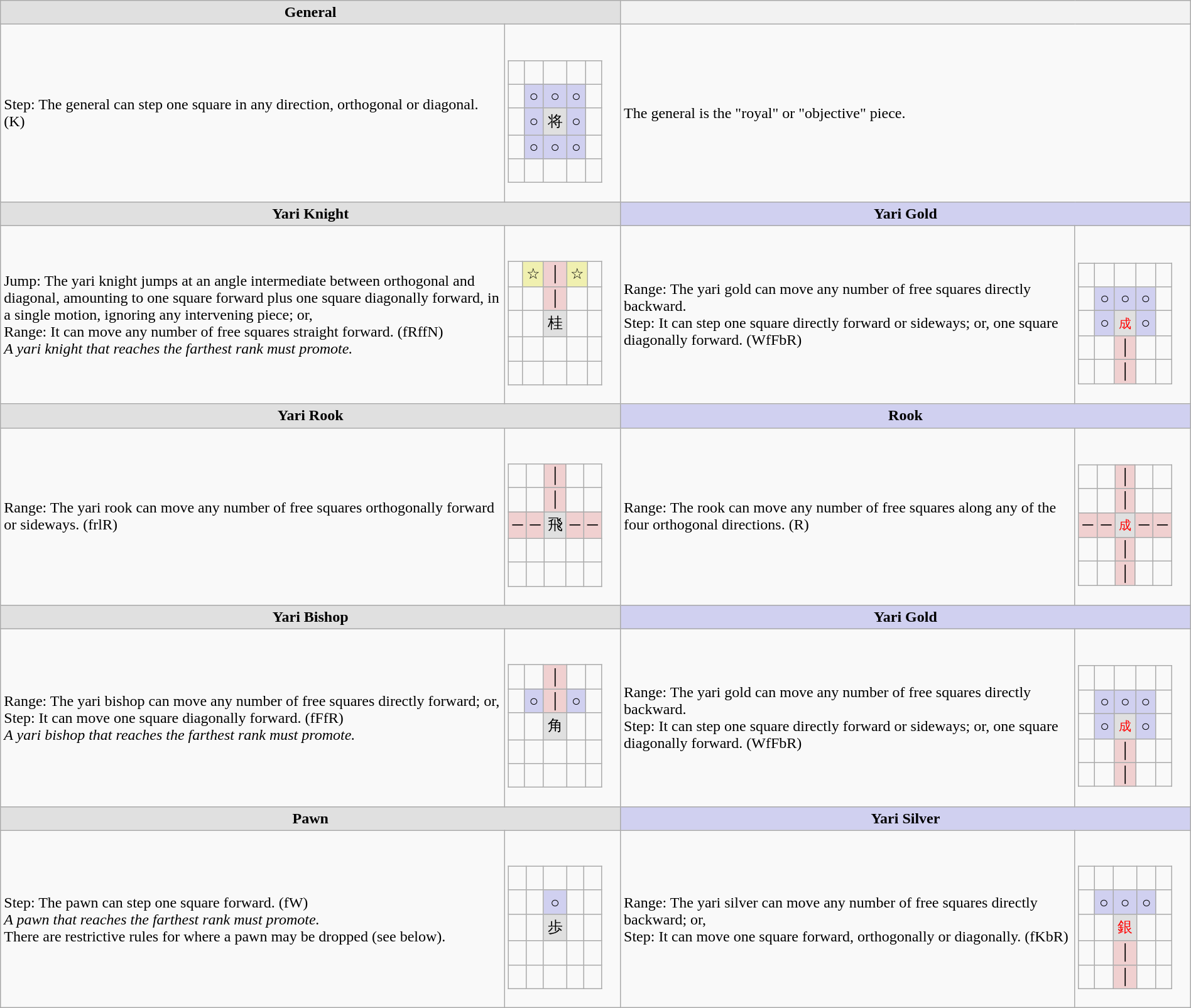<table border="1" class="wikitable" style="margin: 1em auto;">
<tr>
<th colspan="2" style="background:#e0e0e0;" width="50%">General</th>
<th colspan="2" width="50%"> </th>
</tr>
<tr>
<td>Step: The general can step one square in any direction, orthogonal or diagonal. (K)</td>
<td><br><table border="1" class="wikitable">
<tr align=center>
<td width="20"> </td>
<td width="20"> </td>
<td width="20"> </td>
<td width="20"> </td>
<td width="20"> </td>
</tr>
<tr align=center>
<td> </td>
<td style="background:#D0D0F0;">○</td>
<td style="background:#D0D0F0;">○</td>
<td style="background:#D0D0F0;">○</td>
<td> </td>
</tr>
<tr align=center>
<td> </td>
<td style="background:#D0D0F0;">○</td>
<td style="background:#e0e0e0;">将</td>
<td style="background:#D0D0F0;">○</td>
<td> </td>
</tr>
<tr align=center>
<td> </td>
<td style="background:#D0D0F0;">○</td>
<td style="background:#D0D0F0;">○</td>
<td style="background:#D0D0F0;">○</td>
<td> </td>
</tr>
<tr align=center>
<td> </td>
<td> </td>
<td> </td>
<td> </td>
<td> </td>
</tr>
</table>
</td>
<td width="50%" colspan="2">The general is the "royal" or "objective" piece.</td>
</tr>
<tr>
<th colspan="2" style="background:#e0e0e0;" width="50%">Yari Knight</th>
<th colspan="2" style="background:#D0D0F0;" width="50%">Yari Gold</th>
</tr>
<tr>
<td>Jump: The yari knight jumps at an angle intermediate between orthogonal and diagonal, amounting to one square forward plus one square diagonally forward, in a single motion, ignoring any intervening piece; or,<br>Range: It can move any number of free squares straight forward. (fRffN)<br><em>A yari knight that reaches the farthest rank must promote.</em></td>
<td><br><table border="1" class="wikitable">
<tr align=center>
<td width="20"> </td>
<td width="20"  style="background:#F0F0B0;">☆</td>
<td width="20"  style="background:#F0D0D0;">│</td>
<td width="20"  style="background:#F0F0B0;">☆</td>
<td width="20"> </td>
</tr>
<tr align=center>
<td> </td>
<td> </td>
<td style="background:#F0D0D0;">│</td>
<td> </td>
<td> </td>
</tr>
<tr align=center>
<td> </td>
<td> </td>
<td style="background:#e0e0e0;">桂</td>
<td> </td>
<td> </td>
</tr>
<tr align=center>
<td> </td>
<td> </td>
<td> </td>
<td> </td>
<td> </td>
</tr>
<tr align=center>
<td> </td>
<td> </td>
<td> </td>
<td> </td>
<td> </td>
</tr>
</table>
</td>
<td>Range: The yari gold can move any number of free squares directly backward.<br>Step: It can step one square directly forward or sideways; or,
one square diagonally forward. (WfFbR)</td>
<td><br><table border="1" class="wikitable">
<tr align=center>
<td width="20"> </td>
<td width="20"> </td>
<td width="20"> </td>
<td width="20"> </td>
<td width="20"> </td>
</tr>
<tr align=center>
<td> </td>
<td style="background:#D0D0F0;">○</td>
<td style="background:#D0D0F0;">○</td>
<td style="background:#D0D0F0;">○</td>
<td> </td>
</tr>
<tr align=center>
<td> </td>
<td style="background:#D0D0F0;">○</td>
<td style="color:red; background:#e0e0e0;"><small>成</small></td>
<td style="background:#D0D0F0;">○</td>
<td> </td>
</tr>
<tr align=center>
<td> </td>
<td> </td>
<td style="background:#F0D0D0;">│</td>
<td> </td>
<td> </td>
</tr>
<tr align=center>
<td> </td>
<td> </td>
<td style="background:#F0D0D0;">│</td>
<td> </td>
<td> </td>
</tr>
</table>
</td>
</tr>
<tr>
<th colspan="2" style="background:#e0e0e0;" width="50%">Yari Rook</th>
<th colspan="2" style="background:#D0D0F0;" width="50%">Rook</th>
</tr>
<tr>
<td>Range: The yari rook can move any number of free squares orthogonally forward or sideways. (frlR)</td>
<td><br><table border="1" class="wikitable">
<tr align=center>
<td width="20"> </td>
<td width="20"> </td>
<td width="20"  style="background:#F0D0D0;">│</td>
<td width="20"> </td>
<td width="20"> </td>
</tr>
<tr align=center>
<td> </td>
<td> </td>
<td style="background:#F0D0D0;">│</td>
<td> </td>
<td> </td>
</tr>
<tr align=center>
<td style="background:#F0D0D0;">─</td>
<td style="background:#F0D0D0;">─</td>
<td style="background:#e0e0e0;">飛</td>
<td style="background:#F0D0D0;">─</td>
<td style="background:#F0D0D0;">─</td>
</tr>
<tr align=center>
<td> </td>
<td> </td>
<td> </td>
<td> </td>
<td> </td>
</tr>
<tr align=center>
<td> </td>
<td> </td>
<td> </td>
<td> </td>
<td> </td>
</tr>
</table>
</td>
<td>Range: The rook can move any number of free squares along any of the four orthogonal directions. (R)</td>
<td><br><table border="1" class="wikitable">
<tr align=center>
<td width="20"> </td>
<td width="20"> </td>
<td width="20"  style="background:#F0D0D0;">│</td>
<td width="20"> </td>
<td width="20"> </td>
</tr>
<tr align=center>
<td> </td>
<td> </td>
<td style="background:#F0D0D0;">│</td>
<td> </td>
<td> </td>
</tr>
<tr align=center>
<td style="background:#F0D0D0;">─</td>
<td style="background:#F0D0D0;">─</td>
<td style="color:red; background:#e0e0e0;"><small>成</small></td>
<td style="background:#F0D0D0;">─</td>
<td style="background:#F0D0D0;">─</td>
</tr>
<tr align=center>
<td> </td>
<td> </td>
<td style="background:#F0D0D0;">│</td>
<td> </td>
<td> </td>
</tr>
<tr align=center>
<td> </td>
<td> </td>
<td style="background:#F0D0D0;">│</td>
<td> </td>
<td> </td>
</tr>
</table>
</td>
</tr>
<tr>
<th colspan="2" style="background:#e0e0e0;" width="50%">Yari Bishop</th>
<th colspan="2" style="background:#D0D0F0;" width="50%">Yari Gold</th>
</tr>
<tr>
<td>Range: The yari bishop can move any number of free squares directly forward; or,<br>Step: It can move one square diagonally forward. (fFfR)<br><em>A yari bishop that reaches the farthest rank must promote.</em></td>
<td><br><table border="1" class="wikitable">
<tr align=center>
<td width="20"> </td>
<td width="20"> </td>
<td width="20"  style="background:#F0D0D0;">│</td>
<td width="20"> </td>
<td width="20"> </td>
</tr>
<tr align=center>
<td> </td>
<td style="background:#D0D0F0;">○</td>
<td style="background:#F0D0D0;">│</td>
<td style="background:#D0D0F0;">○</td>
<td> </td>
</tr>
<tr align=center>
<td> </td>
<td> </td>
<td style="background:#e0e0e0;">角</td>
<td> </td>
<td> </td>
</tr>
<tr align=center>
<td> </td>
<td> </td>
<td> </td>
<td> </td>
<td> </td>
</tr>
<tr align=center>
<td> </td>
<td> </td>
<td> </td>
<td> </td>
<td> </td>
</tr>
</table>
</td>
<td>Range: The yari gold can move any number of free squares directly backward.<br>Step: It can step one square directly forward or sideways; or,
one square diagonally forward. (WfFbR)</td>
<td><br><table border="1" class="wikitable">
<tr align=center>
<td width="20"> </td>
<td width="20"> </td>
<td width="20"> </td>
<td width="20"> </td>
<td width="20"> </td>
</tr>
<tr align=center>
<td> </td>
<td style="background:#D0D0F0;">○</td>
<td style="background:#D0D0F0;">○</td>
<td style="background:#D0D0F0;">○</td>
<td> </td>
</tr>
<tr align=center>
<td> </td>
<td style="background:#D0D0F0;">○</td>
<td style="color:red; background:#e0e0e0;"><small>成</small></td>
<td style="background:#D0D0F0;">○</td>
<td> </td>
</tr>
<tr align=center>
<td> </td>
<td> </td>
<td style="background:#F0D0D0;">│</td>
<td> </td>
<td> </td>
</tr>
<tr align=center>
<td> </td>
<td> </td>
<td style="background:#F0D0D0;">│</td>
<td> </td>
<td> </td>
</tr>
</table>
</td>
</tr>
<tr>
<th colspan="2" style="background:#e0e0e0;" width="50%">Pawn</th>
<th colspan="2" style="background:#D0D0F0;" width="50%">Yari Silver</th>
</tr>
<tr>
<td>Step: The pawn can step one square forward. (fW)<br><em>A pawn that reaches the farthest rank must promote.</em><br>There are restrictive rules for where a pawn may be dropped (see below).</td>
<td><br><table border="1" class="wikitable">
<tr align=center>
<td width="20"> </td>
<td width="20"> </td>
<td width="20"> </td>
<td width="20"> </td>
<td width="20"> </td>
</tr>
<tr align=center>
<td> </td>
<td> </td>
<td style="background:#D0D0F0;">○</td>
<td> </td>
<td> </td>
</tr>
<tr align=center>
<td> </td>
<td> </td>
<td style="background:#e0e0e0;">歩</td>
<td> </td>
<td> </td>
</tr>
<tr align=center>
<td> </td>
<td> </td>
<td> </td>
<td> </td>
<td> </td>
</tr>
<tr align=center>
<td> </td>
<td> </td>
<td> </td>
<td> </td>
<td> </td>
</tr>
</table>
</td>
<td>Range: The yari silver can move any number of free squares directly backward; or,<br>Step: It can move one square forward, orthogonally or diagonally. (fKbR)</td>
<td><br><table border="1" class="wikitable">
<tr align=center>
<td width="20"> </td>
<td width="20"> </td>
<td width="20"> </td>
<td width="20"> </td>
<td width="20"> </td>
</tr>
<tr align=center>
<td> </td>
<td style="background:#D0D0F0;">○</td>
<td style="background:#D0D0F0;">○</td>
<td style="background:#D0D0F0;">○</td>
<td> </td>
</tr>
<tr align=center>
<td> </td>
<td> </td>
<td style="color:red; background:#e0e0e0;">銀</td>
<td> </td>
<td> </td>
</tr>
<tr align=center>
<td> </td>
<td> </td>
<td style="background:#F0D0D0;">│</td>
<td> </td>
<td> </td>
</tr>
<tr align=center>
<td> </td>
<td> </td>
<td style="background:#F0D0D0;">│</td>
<td> </td>
<td> </td>
</tr>
</table>
</td>
</tr>
</table>
